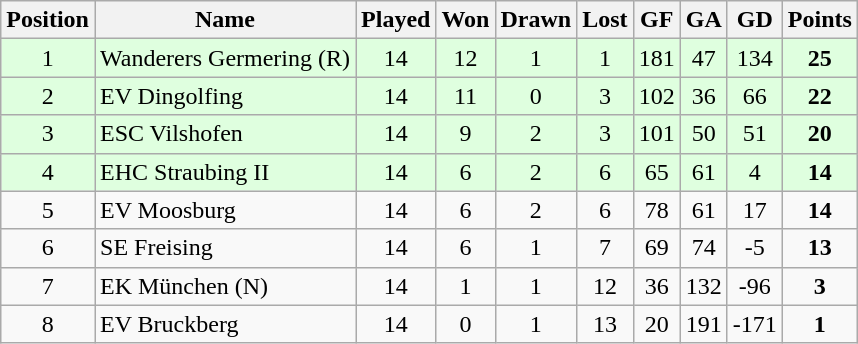<table class="wikitable">
<tr align="center">
<th>Position</th>
<th>Name</th>
<th>Played</th>
<th>Won</th>
<th>Drawn</th>
<th>Lost</th>
<th>GF</th>
<th>GA</th>
<th>GD</th>
<th>Points</th>
</tr>
<tr align="center" bgcolor="#dfffdf">
<td>1</td>
<td align="left">Wanderers Germering (R)</td>
<td>14</td>
<td>12</td>
<td>1</td>
<td>1</td>
<td>181</td>
<td>47</td>
<td>134</td>
<td><strong>25</strong></td>
</tr>
<tr align="center" bgcolor="#dfffdf">
<td>2</td>
<td align="left">EV Dingolfing</td>
<td>14</td>
<td>11</td>
<td>0</td>
<td>3</td>
<td>102</td>
<td>36</td>
<td>66</td>
<td><strong>22</strong></td>
</tr>
<tr align="center" bgcolor="#dfffdf">
<td>3</td>
<td align="left">ESC Vilshofen</td>
<td>14</td>
<td>9</td>
<td>2</td>
<td>3</td>
<td>101</td>
<td>50</td>
<td>51</td>
<td><strong>20</strong></td>
</tr>
<tr align="center" bgcolor="#dfffdf">
<td>4</td>
<td align="left">EHC Straubing II</td>
<td>14</td>
<td>6</td>
<td>2</td>
<td>6</td>
<td>65</td>
<td>61</td>
<td>4</td>
<td><strong>14</strong></td>
</tr>
<tr align="center">
<td>5</td>
<td align="left">EV Moosburg</td>
<td>14</td>
<td>6</td>
<td>2</td>
<td>6</td>
<td>78</td>
<td>61</td>
<td>17</td>
<td><strong>14</strong></td>
</tr>
<tr align="center">
<td>6</td>
<td align="left">SE Freising</td>
<td>14</td>
<td>6</td>
<td>1</td>
<td>7</td>
<td>69</td>
<td>74</td>
<td>-5</td>
<td><strong>13</strong></td>
</tr>
<tr align="center">
<td>7</td>
<td align="left">EK München (N)</td>
<td>14</td>
<td>1</td>
<td>1</td>
<td>12</td>
<td>36</td>
<td>132</td>
<td>-96</td>
<td><strong>3</strong></td>
</tr>
<tr align="center">
<td>8</td>
<td align="left">EV Bruckberg</td>
<td>14</td>
<td>0</td>
<td>1</td>
<td>13</td>
<td>20</td>
<td>191</td>
<td>-171</td>
<td><strong>1</strong></td>
</tr>
</table>
